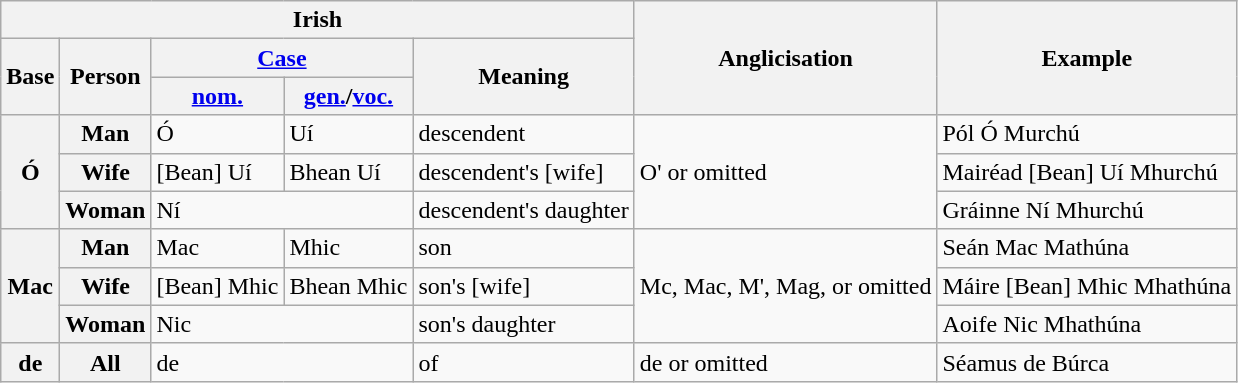<table class="wikitable">
<tr>
<th colspan="5">Irish</th>
<th rowspan="3">Anglicisation</th>
<th rowspan="3">Example</th>
</tr>
<tr>
<th rowspan="2">Base</th>
<th rowspan="2">Person</th>
<th colspan="2"><a href='#'>Case</a></th>
<th rowspan="2">Meaning</th>
</tr>
<tr>
<th><a href='#'>nom.</a></th>
<th><a href='#'>gen.</a>/<a href='#'>voc.</a></th>
</tr>
<tr>
<th rowspan="3">Ó</th>
<th>Man</th>
<td>Ó</td>
<td>Uí</td>
<td>descendent</td>
<td rowspan="3">O' or omitted</td>
<td>Pól Ó Murchú</td>
</tr>
<tr>
<th>Wife</th>
<td>[Bean] Uí</td>
<td>Bhean Uí</td>
<td>descendent's [wife]</td>
<td>Mairéad [Bean] Uí Mhurchú</td>
</tr>
<tr>
<th>Woman</th>
<td colspan="2">Ní</td>
<td>descendent's daughter</td>
<td>Gráinne Ní Mhurchú</td>
</tr>
<tr>
<th rowspan="3">Mac</th>
<th>Man</th>
<td>Mac</td>
<td>Mhic</td>
<td>son</td>
<td rowspan="3">Mc, Mac, M', Mag, or omitted</td>
<td>Seán Mac Mathúna</td>
</tr>
<tr>
<th>Wife</th>
<td>[Bean] Mhic</td>
<td>Bhean Mhic</td>
<td>son's [wife]</td>
<td>Máire [Bean] Mhic Mhathúna</td>
</tr>
<tr>
<th>Woman</th>
<td colspan="2">Nic</td>
<td>son's daughter</td>
<td>Aoife Nic Mhathúna</td>
</tr>
<tr>
<th>de</th>
<th>All</th>
<td colspan="2">de</td>
<td>of</td>
<td>de or omitted</td>
<td>Séamus de Búrca</td>
</tr>
</table>
